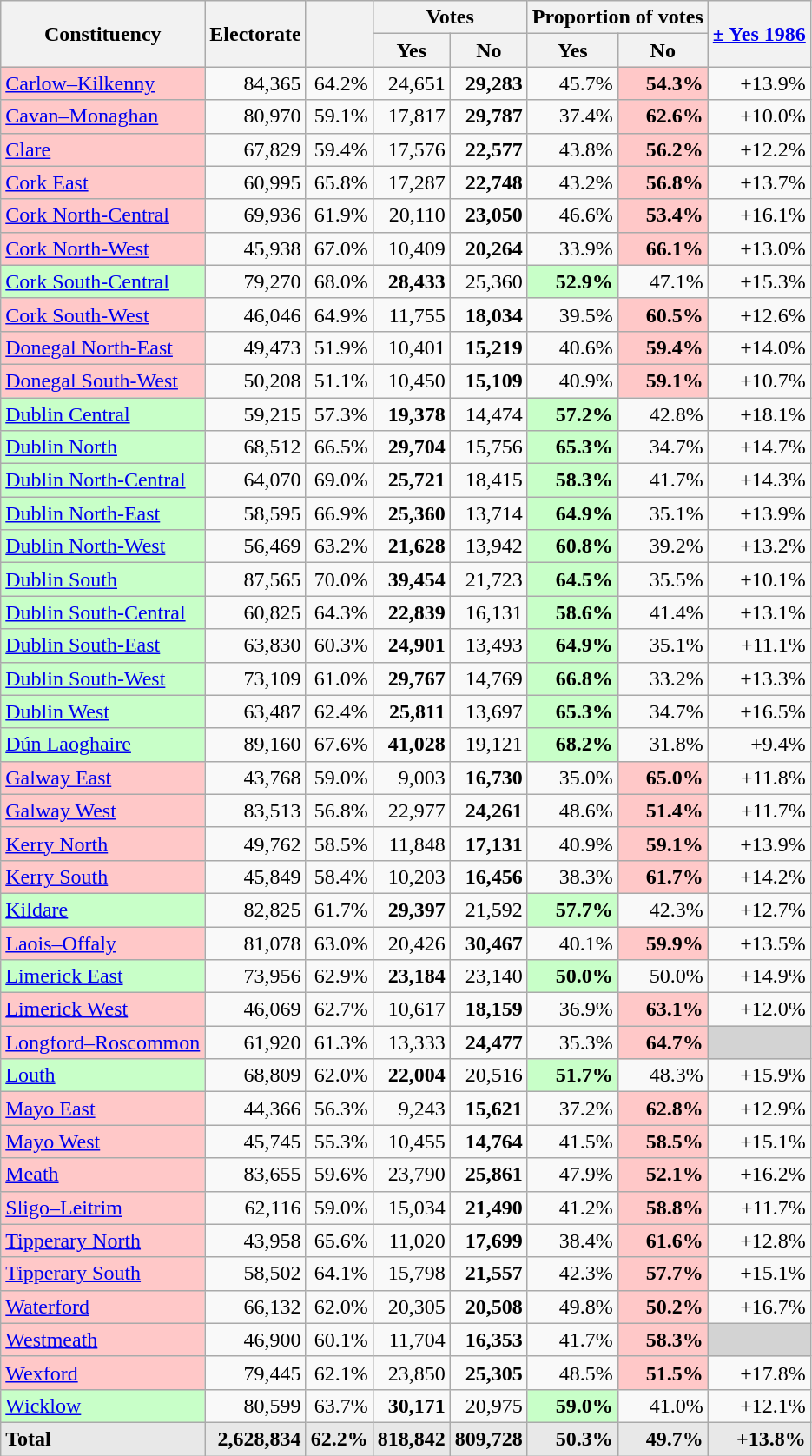<table class="wikitable sortable">
<tr>
<th rowspan=2>Constituency</th>
<th rowspan=2>Electorate</th>
<th rowspan=2></th>
<th colspan=2>Votes</th>
<th colspan=2>Proportion of votes</th>
<th rowspan=2><a href='#'>± Yes 1986</a></th>
</tr>
<tr>
<th>Yes</th>
<th>No</th>
<th>Yes</th>
<th>No</th>
</tr>
<tr>
<td style="background:#ffc8c8;"><a href='#'>Carlow–Kilkenny</a></td>
<td style="text-align: right;">84,365</td>
<td style="text-align: right;">64.2%</td>
<td style="text-align: right;">24,651</td>
<td style="text-align: right;"><strong>29,283</strong></td>
<td style="text-align: right;">45.7%</td>
<td style="text-align: right; background:#ffc8c8; color:#000;"><strong>54.3%</strong></td>
<td style="text-align: right;">+13.9%</td>
</tr>
<tr>
<td style="background:#ffc8c8;"><a href='#'>Cavan–Monaghan</a></td>
<td style="text-align: right;">80,970</td>
<td style="text-align: right;">59.1%</td>
<td style="text-align: right;">17,817</td>
<td style="text-align: right;"><strong>29,787</strong></td>
<td style="text-align: right;">37.4%</td>
<td style="text-align: right; background:#ffc8c8; color:#000;"><strong>62.6%</strong></td>
<td style="text-align: right;">+10.0%</td>
</tr>
<tr>
<td style="background:#ffc8c8;"><a href='#'>Clare</a></td>
<td style="text-align: right;">67,829</td>
<td style="text-align: right;">59.4%</td>
<td style="text-align: right;">17,576</td>
<td style="text-align: right;"><strong>22,577</strong></td>
<td style="text-align: right;">43.8%</td>
<td style="text-align: right; background:#ffc8c8; color:#000;"><strong>56.2%</strong></td>
<td style="text-align: right;">+12.2%</td>
</tr>
<tr>
<td style="background:#ffc8c8;"><a href='#'>Cork East</a></td>
<td style="text-align: right;">60,995</td>
<td style="text-align: right;">65.8%</td>
<td style="text-align: right;">17,287</td>
<td style="text-align: right;"><strong>22,748</strong></td>
<td style="text-align: right;">43.2%</td>
<td style="text-align: right; background:#ffc8c8; color:#000;"><strong>56.8%</strong></td>
<td style="text-align: right;">+13.7%</td>
</tr>
<tr>
<td style="background:#ffc8c8;"><a href='#'>Cork North-Central</a></td>
<td style="text-align: right;">69,936</td>
<td style="text-align: right;">61.9%</td>
<td style="text-align: right;">20,110</td>
<td style="text-align: right;"><strong>23,050</strong></td>
<td style="text-align: right;">46.6%</td>
<td style="text-align: right; background:#ffc8c8; color:#000;"><strong>53.4%</strong></td>
<td style="text-align: right;">+16.1%</td>
</tr>
<tr>
<td style="background:#ffc8c8;"><a href='#'>Cork North-West</a></td>
<td style="text-align: right;">45,938</td>
<td style="text-align: right;">67.0%</td>
<td style="text-align: right;">10,409</td>
<td style="text-align: right;"><strong>20,264</strong></td>
<td style="text-align: right;">33.9%</td>
<td style="text-align: right; background:#ffc8c8; color:#000;"><strong>66.1%</strong></td>
<td style="text-align: right;">+13.0%</td>
</tr>
<tr>
<td style="background:#c8ffc8;"><a href='#'>Cork South-Central</a></td>
<td style="text-align: right;">79,270</td>
<td style="text-align: right;">68.0%</td>
<td style="text-align: right;"><strong>28,433</strong></td>
<td style="text-align: right;">25,360</td>
<td style="text-align: right; background:#c8ffc8; color:#000;"><strong>52.9%</strong></td>
<td style="text-align: right;">47.1%</td>
<td style="text-align: right;">+15.3%</td>
</tr>
<tr>
<td style="background:#ffc8c8;"><a href='#'>Cork South-West</a></td>
<td style="text-align: right;">46,046</td>
<td style="text-align: right;">64.9%</td>
<td style="text-align: right;">11,755</td>
<td style="text-align: right;"><strong>18,034</strong></td>
<td style="text-align: right;">39.5%</td>
<td style="text-align: right; background:#ffc8c8; color:#000;"><strong>60.5%</strong></td>
<td style="text-align: right;">+12.6%</td>
</tr>
<tr>
<td style="background:#ffc8c8;"><a href='#'>Donegal North-East</a></td>
<td style="text-align: right;">49,473</td>
<td style="text-align: right;">51.9%</td>
<td style="text-align: right;">10,401</td>
<td style="text-align: right;"><strong>15,219</strong></td>
<td style="text-align: right;">40.6%</td>
<td style="text-align: right; background:#ffc8c8; color:#000;"><strong>59.4%</strong></td>
<td style="text-align: right;">+14.0%</td>
</tr>
<tr>
<td style="background:#ffc8c8;"><a href='#'>Donegal South-West</a></td>
<td style="text-align: right;">50,208</td>
<td style="text-align: right;">51.1%</td>
<td style="text-align: right;">10,450</td>
<td style="text-align: right;"><strong>15,109</strong></td>
<td style="text-align: right;">40.9%</td>
<td style="text-align: right; background:#ffc8c8; color:#000;"><strong>59.1%</strong></td>
<td style="text-align: right;">+10.7%</td>
</tr>
<tr>
<td style="background:#c8ffc8;"><a href='#'>Dublin Central</a></td>
<td style="text-align: right;">59,215</td>
<td style="text-align: right;">57.3%</td>
<td style="text-align: right;"><strong>19,378</strong></td>
<td style="text-align: right;">14,474</td>
<td style="text-align: right; background:#c8ffc8; color:#000;"><strong>57.2%</strong></td>
<td style="text-align: right;">42.8%</td>
<td style="text-align: right;">+18.1%</td>
</tr>
<tr>
<td style="background:#c8ffc8;"><a href='#'>Dublin North</a></td>
<td style="text-align: right;">68,512</td>
<td style="text-align: right;">66.5%</td>
<td style="text-align: right;"><strong>29,704</strong></td>
<td style="text-align: right;">15,756</td>
<td style="text-align: right; background:#c8ffc8; color:#000;"><strong>65.3%</strong></td>
<td style="text-align: right;">34.7%</td>
<td style="text-align: right;">+14.7%</td>
</tr>
<tr>
<td style="background:#c8ffc8;"><a href='#'>Dublin North-Central</a></td>
<td style="text-align: right;">64,070</td>
<td style="text-align: right;">69.0%</td>
<td style="text-align: right;"><strong>25,721</strong></td>
<td style="text-align: right;">18,415</td>
<td style="text-align: right; background:#c8ffc8; color:#000;"><strong>58.3%</strong></td>
<td style="text-align: right;">41.7%</td>
<td style="text-align: right;">+14.3%</td>
</tr>
<tr>
<td style="background:#c8ffc8;"><a href='#'>Dublin North-East</a></td>
<td style="text-align: right;">58,595</td>
<td style="text-align: right;">66.9%</td>
<td style="text-align: right;"><strong>25,360</strong></td>
<td style="text-align: right;">13,714</td>
<td style="text-align: right; background:#c8ffc8; color:#000;"><strong>64.9%</strong></td>
<td style="text-align: right;">35.1%</td>
<td style="text-align: right;">+13.9%</td>
</tr>
<tr>
<td style="background:#c8ffc8;"><a href='#'>Dublin North-West</a></td>
<td style="text-align: right;">56,469</td>
<td style="text-align: right;">63.2%</td>
<td style="text-align: right;"><strong>21,628</strong></td>
<td style="text-align: right;">13,942</td>
<td style="text-align: right; background:#c8ffc8; color:#000;"><strong>60.8%</strong></td>
<td style="text-align: right;">39.2%</td>
<td style="text-align: right;">+13.2%</td>
</tr>
<tr>
<td style="background:#c8ffc8;"><a href='#'>Dublin South</a></td>
<td style="text-align: right;">87,565</td>
<td style="text-align: right;">70.0%</td>
<td style="text-align: right;"><strong>39,454</strong></td>
<td style="text-align: right;">21,723</td>
<td style="text-align: right; background:#c8ffc8; color:#000;"><strong>64.5%</strong></td>
<td style="text-align: right;">35.5%</td>
<td style="text-align: right;">+10.1%</td>
</tr>
<tr>
<td style="background:#c8ffc8;"><a href='#'>Dublin South-Central</a></td>
<td style="text-align: right;">60,825</td>
<td style="text-align: right;">64.3%</td>
<td style="text-align: right;"><strong>22,839</strong></td>
<td style="text-align: right;">16,131</td>
<td style="text-align: right; background:#c8ffc8; color:#000;"><strong>58.6%</strong></td>
<td style="text-align: right;">41.4%</td>
<td style="text-align: right;">+13.1%</td>
</tr>
<tr>
<td style="background:#c8ffc8;"><a href='#'>Dublin South-East</a></td>
<td style="text-align: right;">63,830</td>
<td style="text-align: right;">60.3%</td>
<td style="text-align: right;"><strong>24,901</strong></td>
<td style="text-align: right;">13,493</td>
<td style="text-align: right; background:#c8ffc8; color:#000;"><strong>64.9%</strong></td>
<td style="text-align: right;">35.1%</td>
<td style="text-align: right;">+11.1%</td>
</tr>
<tr>
<td style="background:#c8ffc8;"><a href='#'>Dublin South-West</a></td>
<td style="text-align: right;">73,109</td>
<td style="text-align: right;">61.0%</td>
<td style="text-align: right;"><strong>29,767</strong></td>
<td style="text-align: right;">14,769</td>
<td style="text-align: right; background:#c8ffc8; color:#000;"><strong>66.8%</strong></td>
<td style="text-align: right;">33.2%</td>
<td style="text-align: right;">+13.3%</td>
</tr>
<tr>
<td style="background:#c8ffc8;"><a href='#'>Dublin West</a></td>
<td style="text-align: right;">63,487</td>
<td style="text-align: right;">62.4%</td>
<td style="text-align: right;"><strong>25,811</strong></td>
<td style="text-align: right;">13,697</td>
<td style="text-align: right; background:#c8ffc8; color:#000;"><strong>65.3%</strong></td>
<td style="text-align: right;">34.7%</td>
<td style="text-align: right;">+16.5%</td>
</tr>
<tr>
<td style="background:#c8ffc8;"><a href='#'>Dún Laoghaire</a></td>
<td style="text-align: right;">89,160</td>
<td style="text-align: right;">67.6%</td>
<td style="text-align: right;"><strong>41,028</strong></td>
<td style="text-align: right;">19,121</td>
<td style="text-align: right; background:#c8ffc8; color:#000;"><strong>68.2%</strong></td>
<td style="text-align: right;">31.8%</td>
<td style="text-align: right;">+9.4%</td>
</tr>
<tr>
<td style="background:#ffc8c8;"><a href='#'>Galway East</a></td>
<td style="text-align: right;">43,768</td>
<td style="text-align: right;">59.0%</td>
<td style="text-align: right;">9,003</td>
<td style="text-align: right;"><strong>16,730</strong></td>
<td style="text-align: right;">35.0%</td>
<td style="text-align: right; background:#ffc8c8; color:#000;"><strong>65.0%</strong></td>
<td style="text-align: right;">+11.8%</td>
</tr>
<tr>
<td style="background:#ffc8c8;"><a href='#'>Galway West</a></td>
<td style="text-align: right;">83,513</td>
<td style="text-align: right;">56.8%</td>
<td style="text-align: right;">22,977</td>
<td style="text-align: right;"><strong>24,261</strong></td>
<td style="text-align: right;">48.6%</td>
<td style="text-align: right; background:#ffc8c8; color:#000;"><strong>51.4%</strong></td>
<td style="text-align: right;">+11.7%</td>
</tr>
<tr>
<td style="background:#ffc8c8;"><a href='#'>Kerry North</a></td>
<td style="text-align: right;">49,762</td>
<td style="text-align: right;">58.5%</td>
<td style="text-align: right;">11,848</td>
<td style="text-align: right;"><strong>17,131</strong></td>
<td style="text-align: right;">40.9%</td>
<td style="text-align: right; background:#ffc8c8; color:#000;"><strong>59.1%</strong></td>
<td style="text-align: right;">+13.9%</td>
</tr>
<tr>
<td style="background:#ffc8c8;"><a href='#'>Kerry South</a></td>
<td style="text-align: right;">45,849</td>
<td style="text-align: right;">58.4%</td>
<td style="text-align: right;">10,203</td>
<td style="text-align: right;"><strong>16,456</strong></td>
<td style="text-align: right;">38.3%</td>
<td style="text-align: right; background:#ffc8c8; color:#000;"><strong>61.7%</strong></td>
<td style="text-align: right;">+14.2%</td>
</tr>
<tr>
<td style="background:#c8ffc8;"><a href='#'>Kildare</a></td>
<td style="text-align: right;">82,825</td>
<td style="text-align: right;">61.7%</td>
<td style="text-align: right;"><strong>29,397</strong></td>
<td style="text-align: right;">21,592</td>
<td style="text-align: right; background:#c8ffc8; color:#000;"><strong>57.7%</strong></td>
<td style="text-align: right;">42.3%</td>
<td style="text-align: right;">+12.7%</td>
</tr>
<tr>
<td style="background:#ffc8c8;"><a href='#'>Laois–Offaly</a></td>
<td style="text-align: right;">81,078</td>
<td style="text-align: right;">63.0%</td>
<td style="text-align: right;">20,426</td>
<td style="text-align: right;"><strong>30,467</strong></td>
<td style="text-align: right;">40.1%</td>
<td style="text-align: right; background:#ffc8c8; color:#000;"><strong>59.9%</strong></td>
<td style="text-align: right;">+13.5%</td>
</tr>
<tr>
<td style="background:#c8ffc8;"><a href='#'>Limerick East</a></td>
<td style="text-align: right;">73,956</td>
<td style="text-align: right;">62.9%</td>
<td style="text-align: right;"><strong>23,184</strong></td>
<td style="text-align: right;">23,140</td>
<td style="text-align: right; background:#c8ffc8; color:#000;"><strong>50.0%</strong></td>
<td style="text-align: right;">50.0%</td>
<td style="text-align: right;">+14.9%</td>
</tr>
<tr>
<td style="background:#ffc8c8;"><a href='#'>Limerick West</a></td>
<td style="text-align: right;">46,069</td>
<td style="text-align: right;">62.7%</td>
<td style="text-align: right;">10,617</td>
<td style="text-align: right;"><strong>18,159</strong></td>
<td style="text-align: right;">36.9%</td>
<td style="text-align: right; background:#ffc8c8; color:#000;"><strong>63.1%</strong></td>
<td style="text-align: right;">+12.0%</td>
</tr>
<tr>
<td style="background:#ffc8c8;"><a href='#'>Longford–Roscommon</a></td>
<td style="text-align: right;">61,920</td>
<td style="text-align: right;">61.3%</td>
<td style="text-align: right;">13,333</td>
<td style="text-align: right;"><strong>24,477</strong></td>
<td style="text-align: right;">35.3%</td>
<td style="text-align: right; background:#ffc8c8; color:#000;"><strong>64.7%</strong></td>
<td style="background:#d3d3d3;"></td>
</tr>
<tr>
<td style="background:#c8ffc8;"><a href='#'>Louth</a></td>
<td style="text-align: right;">68,809</td>
<td style="text-align: right;">62.0%</td>
<td style="text-align: right;"><strong>22,004</strong></td>
<td style="text-align: right;">20,516</td>
<td style="text-align: right; background:#c8ffc8; color:#000;"><strong>51.7%</strong></td>
<td style="text-align: right;">48.3%</td>
<td style="text-align: right;">+15.9%</td>
</tr>
<tr>
<td style="background:#ffc8c8;"><a href='#'>Mayo East</a></td>
<td style="text-align: right;">44,366</td>
<td style="text-align: right;">56.3%</td>
<td style="text-align: right;">9,243</td>
<td style="text-align: right;"><strong>15,621</strong></td>
<td style="text-align: right;">37.2%</td>
<td style="text-align: right; background:#ffc8c8; color:#000;"><strong>62.8%</strong></td>
<td style="text-align: right;">+12.9%</td>
</tr>
<tr>
<td style="background:#ffc8c8;"><a href='#'>Mayo West</a></td>
<td style="text-align: right;">45,745</td>
<td style="text-align: right;">55.3%</td>
<td style="text-align: right;">10,455</td>
<td style="text-align: right;"><strong>14,764</strong></td>
<td style="text-align: right;">41.5%</td>
<td style="text-align: right; background:#ffc8c8; color:#000;"><strong>58.5%</strong></td>
<td style="text-align: right;">+15.1%</td>
</tr>
<tr>
<td style="background:#ffc8c8;"><a href='#'>Meath</a></td>
<td style="text-align: right;">83,655</td>
<td style="text-align: right;">59.6%</td>
<td style="text-align: right;">23,790</td>
<td style="text-align: right;"><strong>25,861</strong></td>
<td style="text-align: right;">47.9%</td>
<td style="text-align: right; background:#ffc8c8; color:#000;"><strong>52.1%</strong></td>
<td style="text-align: right;">+16.2%</td>
</tr>
<tr>
<td style="background:#ffc8c8;"><a href='#'>Sligo–Leitrim</a></td>
<td style="text-align: right;">62,116</td>
<td style="text-align: right;">59.0%</td>
<td style="text-align: right;">15,034</td>
<td style="text-align: right;"><strong>21,490</strong></td>
<td style="text-align: right;">41.2%</td>
<td style="text-align: right; background:#ffc8c8; color:#000;"><strong>58.8%</strong></td>
<td style="text-align: right;">+11.7%</td>
</tr>
<tr>
<td style="background:#ffc8c8;"><a href='#'>Tipperary North</a></td>
<td style="text-align: right;">43,958</td>
<td style="text-align: right;">65.6%</td>
<td style="text-align: right;">11,020</td>
<td style="text-align: right;"><strong>17,699</strong></td>
<td style="text-align: right;">38.4%</td>
<td style="text-align: right; background:#ffc8c8; color:#000;"><strong>61.6%</strong></td>
<td style="text-align: right;">+12.8%</td>
</tr>
<tr>
<td style="background:#ffc8c8;"><a href='#'>Tipperary South</a></td>
<td style="text-align: right;">58,502</td>
<td style="text-align: right;">64.1%</td>
<td style="text-align: right;">15,798</td>
<td style="text-align: right;"><strong>21,557</strong></td>
<td style="text-align: right;">42.3%</td>
<td style="text-align: right; background:#ffc8c8; color:#000;"><strong>57.7%</strong></td>
<td style="text-align: right;">+15.1%</td>
</tr>
<tr>
<td style="background:#ffc8c8;"><a href='#'>Waterford</a></td>
<td style="text-align: right;">66,132</td>
<td style="text-align: right;">62.0%</td>
<td style="text-align: right;">20,305</td>
<td style="text-align: right;"><strong>20,508</strong></td>
<td style="text-align: right;">49.8%</td>
<td style="text-align: right; background:#ffc8c8; color:#000;"><strong>50.2%</strong></td>
<td style="text-align: right;">+16.7%</td>
</tr>
<tr>
<td style="background:#ffc8c8;"><a href='#'>Westmeath</a></td>
<td style="text-align: right;">46,900</td>
<td style="text-align: right;">60.1%</td>
<td style="text-align: right;">11,704</td>
<td style="text-align: right;"><strong>16,353</strong></td>
<td style="text-align: right;">41.7%</td>
<td style="text-align: right; background:#ffc8c8; color:#000;"><strong>58.3%</strong></td>
<td style="background:#d3d3d3;"></td>
</tr>
<tr>
<td style="background:#ffc8c8;"><a href='#'>Wexford</a></td>
<td style="text-align: right;">79,445</td>
<td style="text-align: right;">62.1%</td>
<td style="text-align: right;">23,850</td>
<td style="text-align: right;"><strong>25,305</strong></td>
<td style="text-align: right;">48.5%</td>
<td style="text-align: right; background:#ffc8c8; color:#000;"><strong>51.5%</strong></td>
<td style="text-align: right;">+17.8%</td>
</tr>
<tr>
<td style="background:#c8ffc8;"><a href='#'>Wicklow</a></td>
<td style="text-align: right;">80,599</td>
<td style="text-align: right;">63.7%</td>
<td style="text-align: right;"><strong>30,171</strong></td>
<td style="text-align: right;">20,975</td>
<td style="text-align: right; background:#c8ffc8; color:#000;"><strong>59.0%</strong></td>
<td style="text-align: right;">41.0%</td>
<td style="text-align: right;">+12.1%</td>
</tr>
<tr class="sortbottom" style="font-weight:bold; background:rgb(232,232,232);">
<td>Total</td>
<td style="text-align: right;">2,628,834</td>
<td style="text-align: right;">62.2%</td>
<td style="text-align: right;">818,842</td>
<td style="text-align: right;">809,728</td>
<td style="text-align: right;">50.3%</td>
<td style="text-align: right;">49.7%</td>
<td style="text-align: right;">+13.8%</td>
</tr>
</table>
